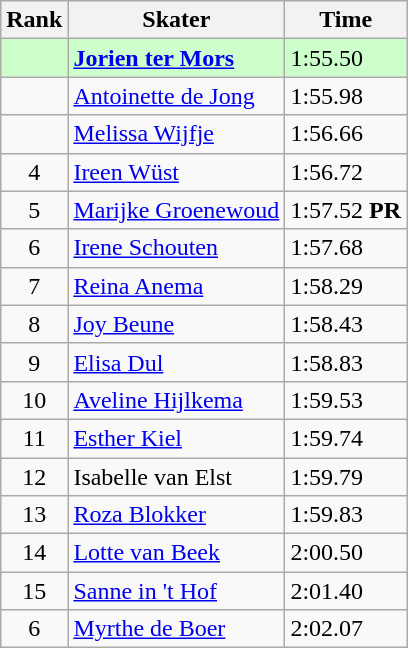<table class="wikitable">
<tr>
<th>Rank</th>
<th>Skater</th>
<th>Time</th>
</tr>
<tr bgcolor=ccffcc>
<td style="text-align:center"></td>
<td><strong><a href='#'>Jorien ter Mors</a></strong></td>
<td>1:55.50</td>
</tr>
<tr>
<td style="text-align:center"></td>
<td><a href='#'>Antoinette de Jong</a></td>
<td>1:55.98</td>
</tr>
<tr>
<td style="text-align:center"></td>
<td><a href='#'>Melissa Wijfje</a></td>
<td>1:56.66</td>
</tr>
<tr>
<td style="text-align:center">4</td>
<td><a href='#'>Ireen Wüst</a></td>
<td>1:56.72</td>
</tr>
<tr>
<td style="text-align:center">5</td>
<td><a href='#'>Marijke Groenewoud</a></td>
<td>1:57.52 <strong>PR</strong></td>
</tr>
<tr>
<td style="text-align:center">6</td>
<td><a href='#'>Irene Schouten</a></td>
<td>1:57.68</td>
</tr>
<tr>
<td style="text-align:center">7</td>
<td><a href='#'>Reina Anema</a></td>
<td>1:58.29</td>
</tr>
<tr>
<td style="text-align:center">8</td>
<td><a href='#'>Joy Beune</a></td>
<td>1:58.43</td>
</tr>
<tr>
<td style="text-align:center">9</td>
<td><a href='#'>Elisa Dul</a></td>
<td>1:58.83</td>
</tr>
<tr>
<td style="text-align:center">10</td>
<td><a href='#'>Aveline Hijlkema</a></td>
<td>1:59.53</td>
</tr>
<tr>
<td style="text-align:center">11</td>
<td><a href='#'>Esther Kiel</a></td>
<td>1:59.74</td>
</tr>
<tr>
<td style="text-align:center">12</td>
<td>Isabelle van Elst</td>
<td>1:59.79</td>
</tr>
<tr>
<td style="text-align:center">13</td>
<td><a href='#'>Roza Blokker</a></td>
<td>1:59.83</td>
</tr>
<tr>
<td style="text-align:center">14</td>
<td><a href='#'>Lotte van Beek</a></td>
<td>2:00.50</td>
</tr>
<tr>
<td style="text-align:center">15</td>
<td><a href='#'>Sanne in 't Hof</a></td>
<td>2:01.40</td>
</tr>
<tr>
<td 1 style="text-align:center">6</td>
<td><a href='#'>Myrthe de Boer</a></td>
<td>2:02.07</td>
</tr>
</table>
